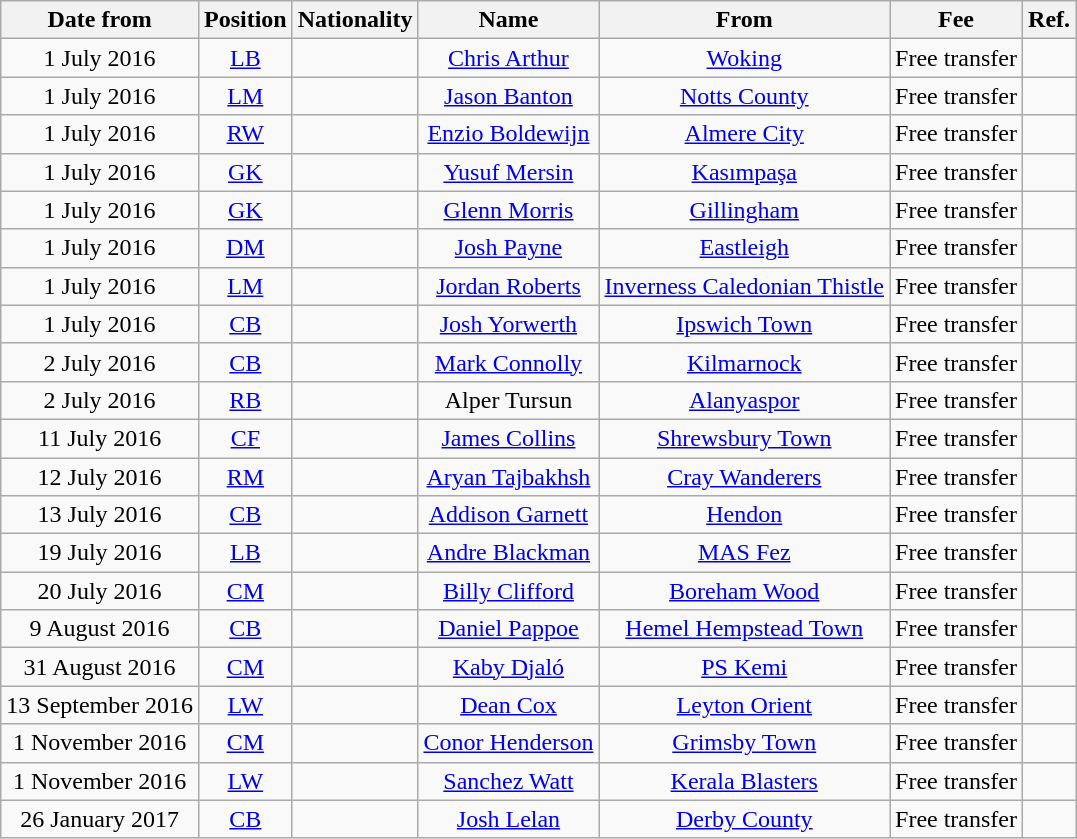<table class="wikitable"  style="text-align:center;">
<tr>
<th>Date from</th>
<th>Position</th>
<th>Nationality</th>
<th>Name</th>
<th>From</th>
<th>Fee</th>
<th>Ref.</th>
</tr>
<tr>
<td>1 July 2016</td>
<td><a href='#'>LB</a></td>
<td></td>
<td><a href='#'>Chris Arthur</a></td>
<td><a href='#'>Woking</a></td>
<td>Free transfer</td>
<td></td>
</tr>
<tr>
<td>1 July 2016</td>
<td><a href='#'>LM</a></td>
<td></td>
<td><a href='#'>Jason Banton</a></td>
<td><a href='#'>Notts County</a></td>
<td>Free transfer</td>
<td></td>
</tr>
<tr>
<td>1 July 2016</td>
<td><a href='#'>RW</a></td>
<td></td>
<td><a href='#'>Enzio Boldewijn</a></td>
<td><a href='#'>Almere City</a></td>
<td>Free transfer</td>
<td></td>
</tr>
<tr>
<td>1 July 2016</td>
<td><a href='#'>GK</a></td>
<td></td>
<td><a href='#'>Yusuf Mersin</a></td>
<td><a href='#'>Kasımpaşa</a></td>
<td>Free transfer</td>
<td></td>
</tr>
<tr>
<td>1 July 2016</td>
<td><a href='#'>GK</a></td>
<td></td>
<td><a href='#'>Glenn Morris</a></td>
<td><a href='#'>Gillingham</a></td>
<td>Free transfer</td>
<td></td>
</tr>
<tr>
<td>1 July 2016</td>
<td><a href='#'>DM</a></td>
<td></td>
<td><a href='#'>Josh Payne</a></td>
<td><a href='#'>Eastleigh</a></td>
<td>Free transfer</td>
<td></td>
</tr>
<tr>
<td>1 July 2016</td>
<td><a href='#'>LM</a></td>
<td></td>
<td><a href='#'>Jordan Roberts</a></td>
<td><a href='#'>Inverness Caledonian Thistle</a></td>
<td>Free transfer</td>
<td></td>
</tr>
<tr>
<td>1 July 2016</td>
<td><a href='#'>CB</a></td>
<td></td>
<td><a href='#'>Josh Yorwerth</a></td>
<td><a href='#'>Ipswich Town</a></td>
<td>Free transfer</td>
<td></td>
</tr>
<tr>
<td>2 July 2016</td>
<td><a href='#'>CB</a></td>
<td></td>
<td><a href='#'>Mark Connolly</a></td>
<td><a href='#'>Kilmarnock</a></td>
<td>Free transfer</td>
<td></td>
</tr>
<tr>
<td>2 July 2016</td>
<td><a href='#'>RB</a></td>
<td></td>
<td>Alper Tursun</td>
<td><a href='#'>Alanyaspor</a></td>
<td>Free transfer</td>
<td></td>
</tr>
<tr>
<td>11 July 2016</td>
<td><a href='#'>CF</a></td>
<td></td>
<td><a href='#'>James Collins</a></td>
<td><a href='#'>Shrewsbury Town</a></td>
<td>Free transfer</td>
<td></td>
</tr>
<tr>
<td>12 July 2016</td>
<td><a href='#'>RM</a></td>
<td></td>
<td><a href='#'>Aryan Tajbakhsh</a></td>
<td><a href='#'>Cray Wanderers</a></td>
<td>Free transfer</td>
<td></td>
</tr>
<tr>
<td>13 July 2016</td>
<td><a href='#'>CB</a></td>
<td></td>
<td><a href='#'>Addison Garnett</a></td>
<td><a href='#'>Hendon</a></td>
<td>Free transfer</td>
<td></td>
</tr>
<tr>
<td>19 July 2016</td>
<td><a href='#'>LB</a></td>
<td></td>
<td><a href='#'>Andre Blackman</a></td>
<td><a href='#'>MAS Fez</a></td>
<td>Free transfer</td>
<td></td>
</tr>
<tr>
<td>20 July 2016</td>
<td><a href='#'>CM</a></td>
<td></td>
<td><a href='#'>Billy Clifford</a></td>
<td><a href='#'>Boreham Wood</a></td>
<td>Free transfer</td>
<td></td>
</tr>
<tr>
<td>9 August 2016</td>
<td><a href='#'>CB</a></td>
<td></td>
<td><a href='#'>Daniel Pappoe</a></td>
<td><a href='#'>Hemel Hempstead Town</a></td>
<td>Free transfer</td>
<td></td>
</tr>
<tr>
<td>31 August 2016</td>
<td><a href='#'>CM</a></td>
<td></td>
<td><a href='#'>Kaby Djaló</a></td>
<td><a href='#'>PS Kemi</a></td>
<td>Free transfer</td>
<td></td>
</tr>
<tr>
<td>13 September 2016</td>
<td><a href='#'>LW</a></td>
<td></td>
<td><a href='#'>Dean Cox</a></td>
<td><a href='#'>Leyton Orient</a></td>
<td>Free transfer</td>
<td></td>
</tr>
<tr>
<td>1 November 2016</td>
<td><a href='#'>CM</a></td>
<td></td>
<td><a href='#'>Conor Henderson</a></td>
<td><a href='#'>Grimsby Town</a></td>
<td>Free transfer</td>
<td></td>
</tr>
<tr>
<td>1 November 2016</td>
<td><a href='#'>LW</a></td>
<td></td>
<td><a href='#'>Sanchez Watt</a></td>
<td><a href='#'>Kerala Blasters</a></td>
<td>Free transfer</td>
<td></td>
</tr>
<tr>
<td>26 January 2017</td>
<td><a href='#'>CB</a></td>
<td></td>
<td><a href='#'>Josh Lelan</a></td>
<td><a href='#'>Derby County</a></td>
<td>Free transfer</td>
<td></td>
</tr>
</table>
